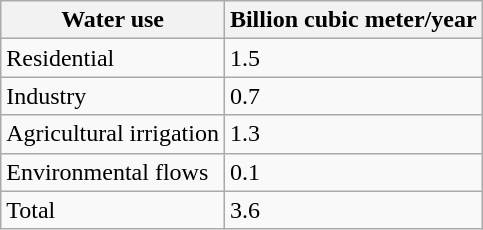<table class="wikitable">
<tr>
<th>Water use</th>
<th>Billion cubic meter/year</th>
</tr>
<tr>
<td>Residential</td>
<td>1.5</td>
</tr>
<tr>
<td>Industry</td>
<td>0.7</td>
</tr>
<tr>
<td>Agricultural irrigation</td>
<td>1.3</td>
</tr>
<tr>
<td>Environmental flows</td>
<td>0.1</td>
</tr>
<tr>
<td>Total</td>
<td>3.6</td>
</tr>
</table>
